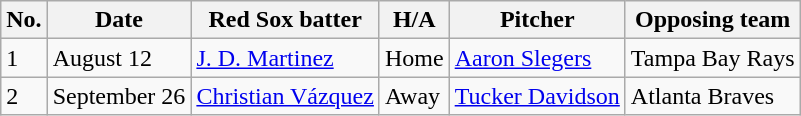<table class="wikitable">
<tr>
<th>No.</th>
<th>Date</th>
<th>Red Sox batter</th>
<th>H/A</th>
<th>Pitcher</th>
<th>Opposing team</th>
</tr>
<tr>
<td>1</td>
<td>August 12</td>
<td><a href='#'>J. D. Martinez</a></td>
<td>Home</td>
<td><a href='#'>Aaron Slegers</a></td>
<td>Tampa Bay Rays</td>
</tr>
<tr>
<td>2</td>
<td>September 26</td>
<td><a href='#'>Christian Vázquez</a></td>
<td>Away</td>
<td><a href='#'>Tucker Davidson</a></td>
<td>Atlanta Braves</td>
</tr>
</table>
